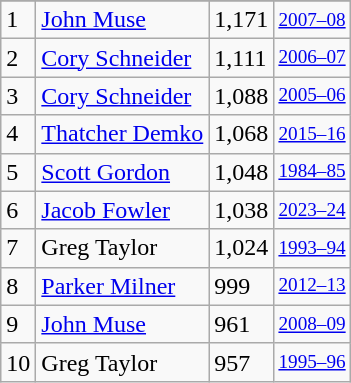<table class="wikitable">
<tr>
</tr>
<tr>
<td>1</td>
<td><a href='#'>John Muse</a></td>
<td>1,171</td>
<td style="font-size:80%;"><a href='#'>2007–08</a></td>
</tr>
<tr>
<td>2</td>
<td><a href='#'>Cory Schneider</a></td>
<td>1,111</td>
<td style="font-size:80%;"><a href='#'>2006–07</a></td>
</tr>
<tr>
<td>3</td>
<td><a href='#'>Cory Schneider</a></td>
<td>1,088</td>
<td style="font-size:80%;"><a href='#'>2005–06</a></td>
</tr>
<tr>
<td>4</td>
<td><a href='#'>Thatcher Demko</a></td>
<td>1,068</td>
<td style="font-size:80%;"><a href='#'>2015–16</a></td>
</tr>
<tr>
<td>5</td>
<td><a href='#'>Scott Gordon</a></td>
<td>1,048</td>
<td style="font-size:80%;"><a href='#'>1984–85</a></td>
</tr>
<tr>
<td>6</td>
<td><a href='#'>Jacob Fowler</a></td>
<td>1,038</td>
<td style="font-size:80%;"><a href='#'>2023–24</a></td>
</tr>
<tr>
<td>7</td>
<td>Greg Taylor</td>
<td>1,024</td>
<td style="font-size:80%;"><a href='#'>1993–94</a></td>
</tr>
<tr>
<td>8</td>
<td><a href='#'>Parker Milner</a></td>
<td>999</td>
<td style="font-size:80%;"><a href='#'>2012–13</a></td>
</tr>
<tr>
<td>9</td>
<td><a href='#'>John Muse</a></td>
<td>961</td>
<td style="font-size:80%;"><a href='#'>2008–09</a></td>
</tr>
<tr>
<td>10</td>
<td>Greg Taylor</td>
<td>957</td>
<td style="font-size:80%;"><a href='#'>1995–96</a></td>
</tr>
</table>
